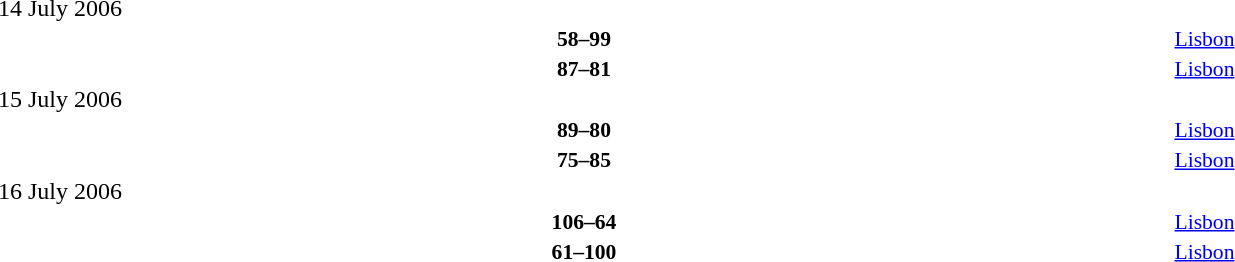<table style="width:100%;" cellspacing="1">
<tr>
<th width=25%></th>
<th width=3%></th>
<th width=6%></th>
<th width=3%></th>
<th width=25%></th>
</tr>
<tr>
<td>14 July 2006</td>
</tr>
<tr style=font-size:90%>
<td align=right><strong></strong></td>
<td></td>
<td align=center><strong>58–99</strong></td>
<td></td>
<td><strong></strong></td>
<td><a href='#'>Lisbon</a></td>
</tr>
<tr style=font-size:90%>
<td align=right><strong></strong></td>
<td></td>
<td align=center><strong>87–81</strong></td>
<td></td>
<td><strong></strong></td>
<td><a href='#'>Lisbon</a></td>
</tr>
<tr>
<td>15 July 2006</td>
</tr>
<tr style=font-size:90%>
<td align=right><strong></strong></td>
<td></td>
<td align=center><strong>89–80</strong></td>
<td></td>
<td><strong></strong></td>
<td><a href='#'>Lisbon</a></td>
</tr>
<tr style=font-size:90%>
<td align=right><strong></strong></td>
<td></td>
<td align=center><strong>75–85</strong></td>
<td></td>
<td><strong></strong></td>
<td><a href='#'>Lisbon</a></td>
</tr>
<tr>
<td>16 July 2006</td>
</tr>
<tr style=font-size:90%>
<td align=right><strong></strong></td>
<td></td>
<td align=center><strong>106–64</strong></td>
<td></td>
<td><strong></strong></td>
<td><a href='#'>Lisbon</a></td>
</tr>
<tr style=font-size:90%>
<td align=right><strong></strong></td>
<td></td>
<td align=center><strong>61–100</strong></td>
<td></td>
<td><strong></strong></td>
<td><a href='#'>Lisbon</a></td>
</tr>
</table>
